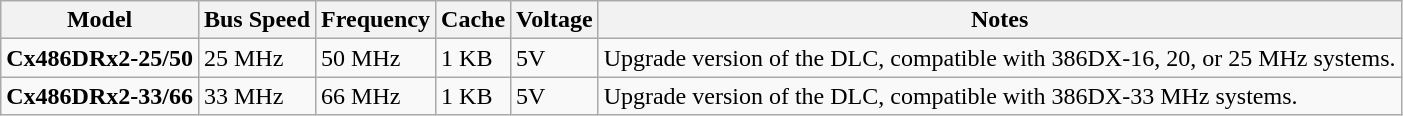<table class="wikitable">
<tr>
<th>Model</th>
<th>Bus Speed</th>
<th>Frequency</th>
<th>Cache</th>
<th>Voltage</th>
<th>Notes</th>
</tr>
<tr>
<td><strong>Cx486DRx2-25/50</strong></td>
<td>25 MHz</td>
<td>50 MHz</td>
<td>1 KB</td>
<td>5V</td>
<td>Upgrade version of the DLC, compatible with 386DX-16, 20, or 25 MHz systems.</td>
</tr>
<tr>
<td><strong>Cx486DRx2-33/66</strong></td>
<td>33 MHz</td>
<td>66 MHz</td>
<td>1 KB</td>
<td>5V</td>
<td>Upgrade version of the DLC, compatible with 386DX-33 MHz systems.</td>
</tr>
</table>
